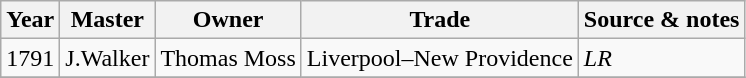<table class=" wikitable">
<tr>
<th>Year</th>
<th>Master</th>
<th>Owner</th>
<th>Trade</th>
<th>Source & notes</th>
</tr>
<tr>
<td>1791</td>
<td>J.Walker</td>
<td>Thomas Moss</td>
<td>Liverpool–New Providence</td>
<td><em>LR</em></td>
</tr>
<tr>
</tr>
</table>
